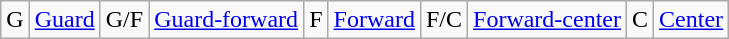<table class="wikitable">
<tr>
<td>G</td>
<td><a href='#'>Guard</a></td>
<td>G/F</td>
<td><a href='#'>Guard-forward</a></td>
<td>F</td>
<td><a href='#'>Forward</a></td>
<td>F/C</td>
<td><a href='#'>Forward-center</a></td>
<td>C</td>
<td><a href='#'>Center</a></td>
</tr>
</table>
